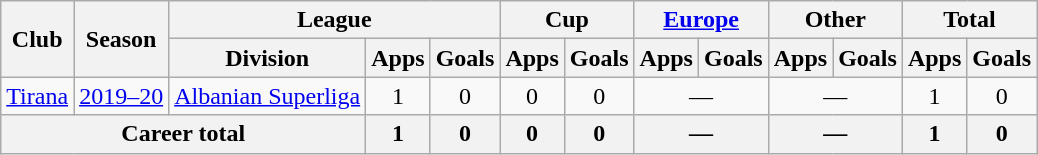<table class="wikitable" style="text-align:center">
<tr>
<th rowspan="2">Club</th>
<th rowspan="2">Season</th>
<th colspan="3">League</th>
<th colspan="2">Cup</th>
<th colspan="2"><a href='#'>Europe</a></th>
<th colspan="2">Other</th>
<th colspan="2">Total</th>
</tr>
<tr>
<th>Division</th>
<th>Apps</th>
<th>Goals</th>
<th>Apps</th>
<th>Goals</th>
<th>Apps</th>
<th>Goals</th>
<th>Apps</th>
<th>Goals</th>
<th>Apps</th>
<th>Goals</th>
</tr>
<tr>
<td><a href='#'>Tirana</a></td>
<td><a href='#'>2019–20</a></td>
<td rowspan="1"><a href='#'>Albanian Superliga</a></td>
<td>1</td>
<td>0</td>
<td>0</td>
<td>0</td>
<td colspan="2">—</td>
<td colspan="2">—</td>
<td>1</td>
<td>0</td>
</tr>
<tr>
<th colspan="3">Career total</th>
<th>1</th>
<th>0</th>
<th>0</th>
<th>0</th>
<th colspan="2">—</th>
<th colspan="2">—</th>
<th>1</th>
<th>0</th>
</tr>
</table>
